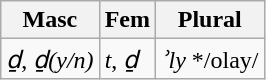<table class="wikitable">
<tr>
<th>Masc</th>
<th>Fem</th>
<th>Plural</th>
</tr>
<tr>
<td><em>ḏ</em>, <em>ḏ(y/n)</em></td>
<td><em>t</em>, <em>ḏ</em></td>
<td><em>ʾly</em> */olay/</td>
</tr>
</table>
